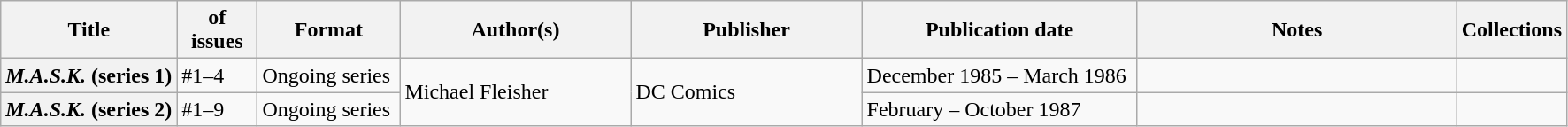<table class="wikitable">
<tr>
<th>Title</th>
<th style="width:40pt"> of issues</th>
<th style="width:75pt">Format</th>
<th style="width:125pt">Author(s)</th>
<th style="width:125pt">Publisher</th>
<th style="width:150pt">Publication date</th>
<th style="width:175pt">Notes</th>
<th>Collections</th>
</tr>
<tr>
<th><em>M.A.S.K.</em> (series 1)</th>
<td>#1–4</td>
<td>Ongoing series</td>
<td rowspan="2">Michael Fleisher</td>
<td rowspan="2">DC Comics</td>
<td>December 1985 – March 1986</td>
<td></td>
<td></td>
</tr>
<tr>
<th><em>M.A.S.K.</em> (series 2)</th>
<td>#1–9</td>
<td>Ongoing series</td>
<td>February – October 1987</td>
<td></td>
<td></td>
</tr>
</table>
